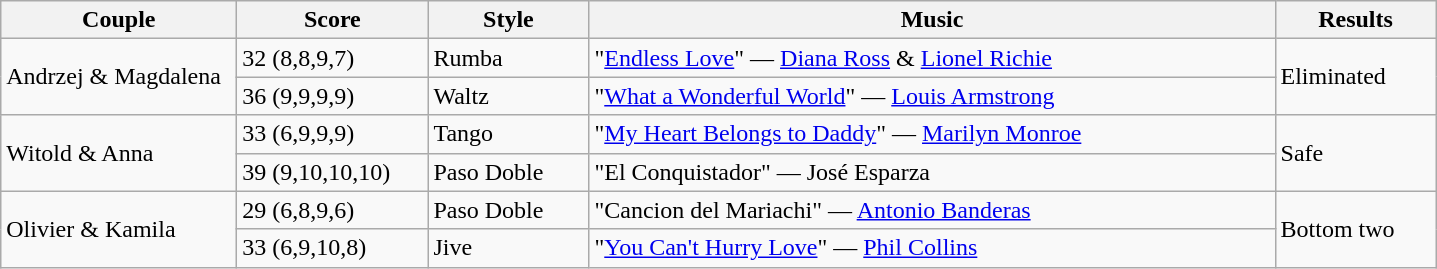<table class="wikitable">
<tr>
<th width="150">Couple</th>
<th width="120">Score</th>
<th width="100">Style</th>
<th width="450">Music</th>
<th width="100">Results</th>
</tr>
<tr>
<td rowspan=2>Andrzej & Magdalena</td>
<td>32 (8,8,9,7)</td>
<td>Rumba</td>
<td>"<a href='#'>Endless Love</a>" — <a href='#'>Diana Ross</a> & <a href='#'>Lionel Richie</a></td>
<td rowspan=2">Eliminated</td>
</tr>
<tr>
<td>36 (9,9,9,9)</td>
<td>Waltz</td>
<td>"<a href='#'>What a Wonderful World</a>" — <a href='#'>Louis Armstrong</a></td>
</tr>
<tr>
<td rowspan=2>Witold & Anna</td>
<td>33 (6,9,9,9)</td>
<td>Tango</td>
<td>"<a href='#'>My Heart Belongs to Daddy</a>" — <a href='#'>Marilyn Monroe</a></td>
<td rowspan=2>Safe</td>
</tr>
<tr>
<td>39 (9,10,10,10)</td>
<td>Paso Doble</td>
<td>"El Conquistador" — José Esparza</td>
</tr>
<tr>
<td rowspan=2>Olivier & Kamila</td>
<td>29 (6,8,9,6)</td>
<td>Paso Doble</td>
<td>"Cancion del Mariachi" — <a href='#'>Antonio Banderas</a></td>
<td rowspan=2>Bottom two</td>
</tr>
<tr>
<td>33 (6,9,10,8)</td>
<td>Jive</td>
<td>"<a href='#'>You Can't Hurry Love</a>" — <a href='#'>Phil Collins</a></td>
</tr>
</table>
